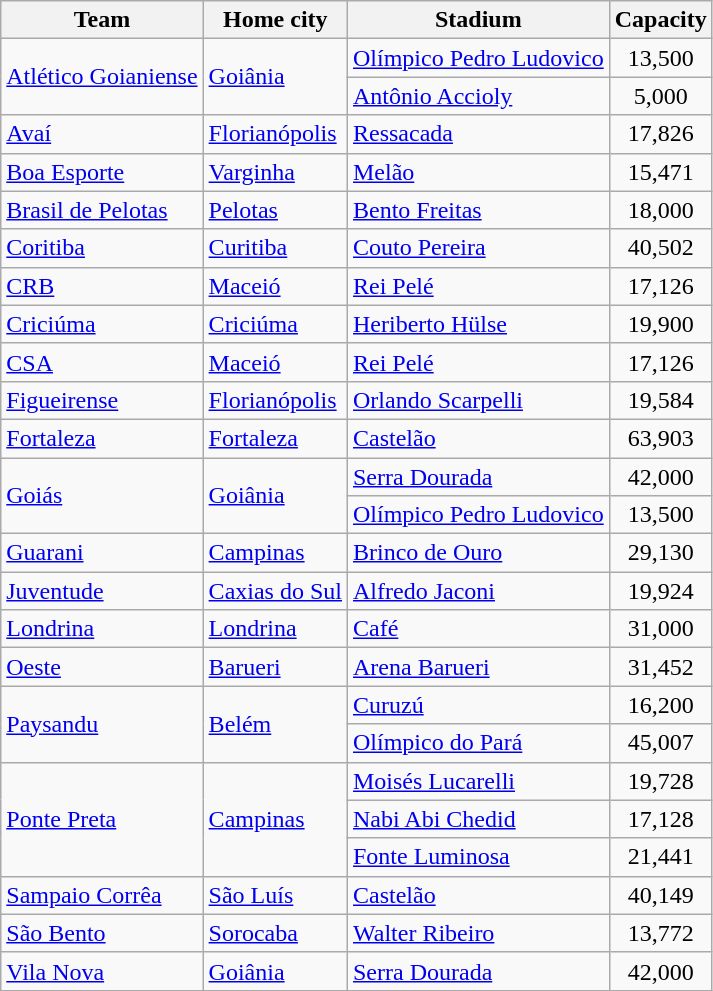<table class="wikitable sortable" |>
<tr>
<th>Team</th>
<th>Home city</th>
<th>Stadium</th>
<th>Capacity</th>
</tr>
<tr>
<td rowspan=2><a href='#'>Atlético Goianiense</a></td>
<td rowspan=2><a href='#'>Goiânia</a></td>
<td><a href='#'>Olímpico Pedro Ludovico</a></td>
<td style="text-align:center">13,500</td>
</tr>
<tr>
<td><a href='#'>Antônio Accioly</a></td>
<td style="text-align:center">5,000</td>
</tr>
<tr>
<td><a href='#'>Avaí</a></td>
<td><a href='#'>Florianópolis</a></td>
<td><a href='#'>Ressacada</a></td>
<td style="text-align:center">17,826</td>
</tr>
<tr>
<td><a href='#'>Boa Esporte</a></td>
<td><a href='#'>Varginha</a></td>
<td><a href='#'>Melão</a></td>
<td style="text-align:center">15,471</td>
</tr>
<tr>
<td><a href='#'>Brasil de Pelotas</a></td>
<td><a href='#'>Pelotas</a></td>
<td><a href='#'>Bento Freitas</a></td>
<td style="text-align:center">18,000</td>
</tr>
<tr>
<td><a href='#'>Coritiba</a></td>
<td><a href='#'>Curitiba</a></td>
<td><a href='#'>Couto Pereira</a></td>
<td style="text-align:center">40,502</td>
</tr>
<tr>
<td><a href='#'>CRB</a></td>
<td><a href='#'>Maceió</a></td>
<td><a href='#'>Rei Pelé</a></td>
<td style="text-align:center">17,126</td>
</tr>
<tr>
<td><a href='#'>Criciúma</a></td>
<td><a href='#'>Criciúma</a></td>
<td><a href='#'>Heriberto Hülse</a></td>
<td style="text-align:center">19,900</td>
</tr>
<tr>
<td><a href='#'>CSA</a></td>
<td><a href='#'>Maceió</a></td>
<td><a href='#'>Rei Pelé</a></td>
<td style="text-align:center">17,126</td>
</tr>
<tr>
<td><a href='#'>Figueirense</a></td>
<td><a href='#'>Florianópolis</a></td>
<td><a href='#'>Orlando Scarpelli</a></td>
<td style="text-align:center">19,584</td>
</tr>
<tr>
<td><a href='#'>Fortaleza</a></td>
<td><a href='#'>Fortaleza</a></td>
<td><a href='#'>Castelão</a></td>
<td style="text-align:center">63,903</td>
</tr>
<tr>
<td rowspan=2><a href='#'>Goiás</a></td>
<td rowspan=2><a href='#'>Goiânia</a></td>
<td><a href='#'>Serra Dourada</a></td>
<td style="text-align:center">42,000</td>
</tr>
<tr>
<td><a href='#'>Olímpico Pedro Ludovico</a></td>
<td style="text-align:center">13,500</td>
</tr>
<tr>
<td><a href='#'>Guarani</a></td>
<td><a href='#'>Campinas</a></td>
<td><a href='#'>Brinco de Ouro</a></td>
<td style="text-align:center">29,130</td>
</tr>
<tr>
<td><a href='#'>Juventude</a></td>
<td><a href='#'>Caxias do Sul</a></td>
<td><a href='#'>Alfredo Jaconi</a></td>
<td style="text-align:center">19,924</td>
</tr>
<tr>
<td><a href='#'>Londrina</a></td>
<td><a href='#'>Londrina</a></td>
<td><a href='#'>Café</a></td>
<td style="text-align:center">31,000</td>
</tr>
<tr>
<td><a href='#'>Oeste</a></td>
<td><a href='#'>Barueri</a></td>
<td><a href='#'>Arena Barueri</a></td>
<td style="text-align:center">31,452</td>
</tr>
<tr>
<td rowspan=2><a href='#'>Paysandu</a></td>
<td rowspan=2><a href='#'>Belém</a></td>
<td><a href='#'>Curuzú</a></td>
<td style="text-align:center">16,200</td>
</tr>
<tr>
<td><a href='#'>Olímpico do Pará</a></td>
<td style="text-align:center">45,007</td>
</tr>
<tr>
<td rowspan=3><a href='#'>Ponte Preta</a></td>
<td rowspan=3><a href='#'>Campinas</a></td>
<td><a href='#'>Moisés Lucarelli</a></td>
<td style="text-align:center">19,728</td>
</tr>
<tr>
<td><a href='#'>Nabi Abi Chedid</a> </td>
<td style="text-align:center">17,128</td>
</tr>
<tr>
<td><a href='#'>Fonte Luminosa</a> </td>
<td style="text-align:center">21,441</td>
</tr>
<tr>
<td><a href='#'>Sampaio Corrêa</a></td>
<td><a href='#'>São Luís</a></td>
<td><a href='#'>Castelão</a></td>
<td style="text-align:center">40,149</td>
</tr>
<tr>
<td><a href='#'>São Bento</a></td>
<td><a href='#'>Sorocaba</a></td>
<td><a href='#'>Walter Ribeiro</a></td>
<td style="text-align:center">13,772</td>
</tr>
<tr>
<td><a href='#'>Vila Nova</a></td>
<td><a href='#'>Goiânia</a></td>
<td><a href='#'>Serra Dourada</a></td>
<td style="text-align:center">42,000</td>
</tr>
</table>
